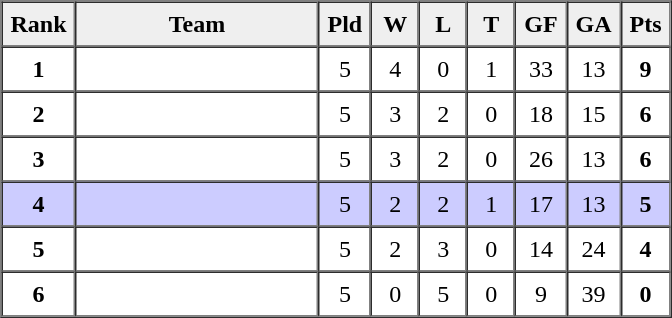<table border=1 cellpadding=5 cellspacing=0>
<tr>
<th bgcolor="#efefef" width="20">Rank</th>
<th bgcolor="#efefef" width="150">Team</th>
<th bgcolor="#efefef" width="20">Pld</th>
<th bgcolor="#efefef" width="20">W</th>
<th bgcolor="#efefef" width="20">L</th>
<th bgcolor="#efefef" width="20">T</th>
<th bgcolor="#efefef" width="20">GF</th>
<th bgcolor="#efefef" width="20">GA</th>
<th bgcolor="#efefef" width="20">Pts</th>
</tr>
<tr align=center>
<td><strong>1</strong></td>
<td align=left></td>
<td>5</td>
<td>4</td>
<td>0</td>
<td>1</td>
<td>33</td>
<td>13</td>
<td><strong>9</strong></td>
</tr>
<tr align=center>
<td><strong>2</strong></td>
<td align=left></td>
<td>5</td>
<td>3</td>
<td>2</td>
<td>0</td>
<td>18</td>
<td>15</td>
<td><strong>6</strong></td>
</tr>
<tr align=center>
<td><strong>3</strong></td>
<td align=left></td>
<td>5</td>
<td>3</td>
<td>2</td>
<td>0</td>
<td>26</td>
<td>13</td>
<td><strong>6</strong></td>
</tr>
<tr align=center bgcolor="ccccff">
<td><strong>4</strong></td>
<td align=left></td>
<td>5</td>
<td>2</td>
<td>2</td>
<td>1</td>
<td>17</td>
<td>13</td>
<td><strong>5</strong></td>
</tr>
<tr align=center>
<td><strong>5</strong></td>
<td align=left></td>
<td>5</td>
<td>2</td>
<td>3</td>
<td>0</td>
<td>14</td>
<td>24</td>
<td><strong>4</strong></td>
</tr>
<tr align=center>
<td><strong>6</strong></td>
<td align=left></td>
<td>5</td>
<td>0</td>
<td>5</td>
<td>0</td>
<td>9</td>
<td>39</td>
<td><strong>0</strong></td>
</tr>
</table>
